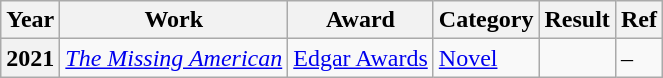<table class="wikitable sortable">
<tr>
<th>Year</th>
<th>Work</th>
<th>Award</th>
<th>Category</th>
<th>Result</th>
<th>Ref</th>
</tr>
<tr>
<th>2021</th>
<td><em><a href='#'>The Missing American</a></em></td>
<td><a href='#'>Edgar Awards</a></td>
<td><a href='#'>Novel</a></td>
<td></td>
<td>–</td>
</tr>
</table>
